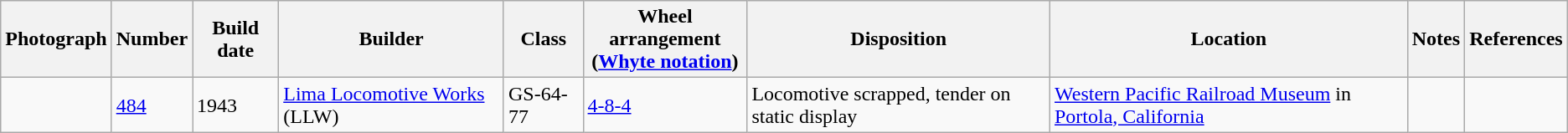<table class="wikitable">
<tr>
<th>Photograph</th>
<th>Number</th>
<th>Build date</th>
<th>Builder</th>
<th>Class</th>
<th>Wheel arrangement<br>(<a href='#'>Whyte notation</a>)</th>
<th>Disposition</th>
<th>Location</th>
<th>Notes</th>
<th>References</th>
</tr>
<tr>
<td></td>
<td><a href='#'>484</a></td>
<td>1943</td>
<td><a href='#'>Lima Locomotive Works</a> (LLW)</td>
<td>GS-64-77</td>
<td><a href='#'>4-8-4</a></td>
<td>Locomotive scrapped, tender on static display</td>
<td><a href='#'>Western Pacific Railroad Museum</a> in <a href='#'>Portola, California</a></td>
<td></td>
<td></td>
</tr>
</table>
